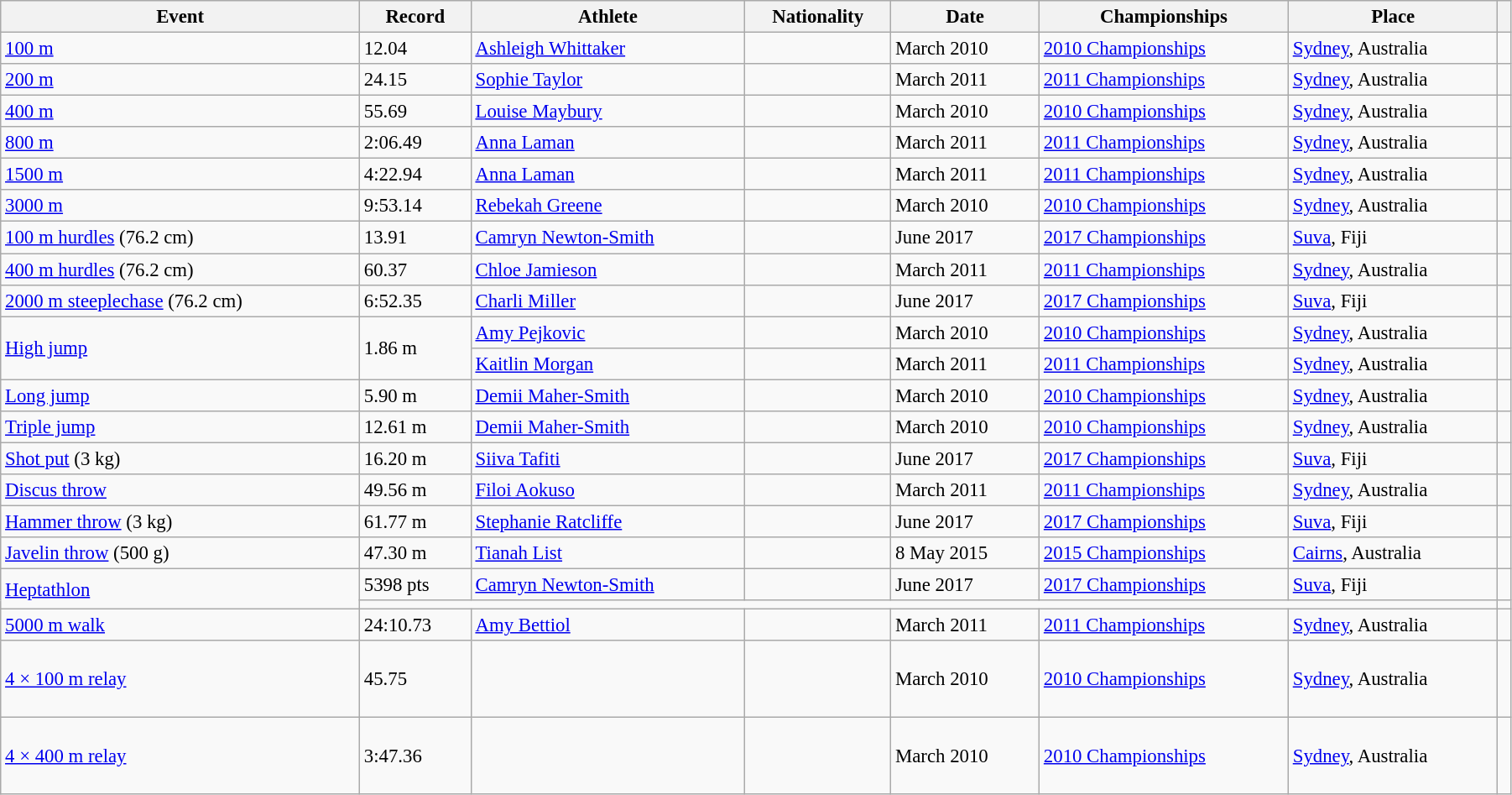<table class="wikitable" style="font-size:95%; width: 95%;">
<tr>
<th>Event</th>
<th>Record</th>
<th>Athlete</th>
<th>Nationality</th>
<th>Date</th>
<th>Championships</th>
<th>Place</th>
<th></th>
</tr>
<tr>
<td><a href='#'>100 m</a></td>
<td>12.04 </td>
<td><a href='#'>Ashleigh Whittaker</a></td>
<td></td>
<td>March 2010</td>
<td><a href='#'>2010 Championships</a></td>
<td> <a href='#'>Sydney</a>, Australia</td>
<td></td>
</tr>
<tr>
<td><a href='#'>200 m</a></td>
<td>24.15 </td>
<td><a href='#'>Sophie Taylor</a></td>
<td></td>
<td>March 2011</td>
<td><a href='#'>2011 Championships</a></td>
<td> <a href='#'>Sydney</a>, Australia</td>
<td></td>
</tr>
<tr>
<td><a href='#'>400 m</a></td>
<td>55.69</td>
<td><a href='#'>Louise Maybury</a></td>
<td></td>
<td>March 2010</td>
<td><a href='#'>2010 Championships</a></td>
<td> <a href='#'>Sydney</a>, Australia</td>
<td></td>
</tr>
<tr>
<td><a href='#'>800 m</a></td>
<td>2:06.49</td>
<td><a href='#'>Anna Laman</a></td>
<td></td>
<td>March 2011</td>
<td><a href='#'>2011 Championships</a></td>
<td> <a href='#'>Sydney</a>, Australia</td>
<td></td>
</tr>
<tr>
<td><a href='#'>1500 m</a></td>
<td>4:22.94</td>
<td><a href='#'>Anna Laman</a></td>
<td></td>
<td>March 2011</td>
<td><a href='#'>2011 Championships</a></td>
<td> <a href='#'>Sydney</a>, Australia</td>
<td></td>
</tr>
<tr>
<td><a href='#'>3000 m</a></td>
<td>9:53.14</td>
<td><a href='#'>Rebekah Greene</a></td>
<td></td>
<td>March 2010</td>
<td><a href='#'>2010 Championships</a></td>
<td> <a href='#'>Sydney</a>, Australia</td>
<td></td>
</tr>
<tr>
<td><a href='#'>100 m hurdles</a> (76.2 cm)</td>
<td>13.91 </td>
<td><a href='#'>Camryn Newton-Smith</a></td>
<td></td>
<td>June 2017</td>
<td><a href='#'>2017 Championships</a></td>
<td> <a href='#'>Suva</a>, Fiji</td>
<td></td>
</tr>
<tr>
<td><a href='#'>400 m hurdles</a> (76.2 cm)</td>
<td>60.37</td>
<td><a href='#'>Chloe Jamieson</a></td>
<td></td>
<td>March 2011</td>
<td><a href='#'>2011 Championships</a></td>
<td> <a href='#'>Sydney</a>, Australia</td>
<td></td>
</tr>
<tr>
<td><a href='#'>2000 m steeplechase</a> (76.2 cm)</td>
<td>6:52.35</td>
<td><a href='#'>Charli Miller</a></td>
<td></td>
<td>June 2017</td>
<td><a href='#'>2017 Championships</a></td>
<td> <a href='#'>Suva</a>, Fiji</td>
<td></td>
</tr>
<tr>
<td rowspan=2><a href='#'>High jump</a></td>
<td rowspan=2>1.86 m</td>
<td><a href='#'>Amy Pejkovic</a></td>
<td></td>
<td>March 2010</td>
<td><a href='#'>2010 Championships</a></td>
<td> <a href='#'>Sydney</a>, Australia</td>
<td></td>
</tr>
<tr>
<td><a href='#'>Kaitlin Morgan</a></td>
<td></td>
<td>March 2011</td>
<td><a href='#'>2011 Championships</a></td>
<td> <a href='#'>Sydney</a>, Australia</td>
<td></td>
</tr>
<tr>
<td><a href='#'>Long jump</a></td>
<td>5.90 m</td>
<td><a href='#'>Demii Maher-Smith</a></td>
<td></td>
<td>March 2010</td>
<td><a href='#'>2010 Championships</a></td>
<td> <a href='#'>Sydney</a>, Australia</td>
<td></td>
</tr>
<tr>
<td><a href='#'>Triple jump</a></td>
<td>12.61 m</td>
<td><a href='#'>Demii Maher-Smith</a></td>
<td></td>
<td>March 2010</td>
<td><a href='#'>2010 Championships</a></td>
<td> <a href='#'>Sydney</a>, Australia</td>
<td></td>
</tr>
<tr>
<td><a href='#'>Shot put</a> (3 kg)</td>
<td>16.20 m</td>
<td><a href='#'>Siiva Tafiti</a></td>
<td></td>
<td>June 2017</td>
<td><a href='#'>2017 Championships</a></td>
<td> <a href='#'>Suva</a>, Fiji</td>
<td></td>
</tr>
<tr>
<td><a href='#'>Discus throw</a></td>
<td>49.56 m</td>
<td><a href='#'>Filoi Aokuso</a></td>
<td></td>
<td>March 2011</td>
<td><a href='#'>2011 Championships</a></td>
<td> <a href='#'>Sydney</a>, Australia</td>
<td></td>
</tr>
<tr>
<td><a href='#'>Hammer throw</a> (3 kg)</td>
<td>61.77 m</td>
<td><a href='#'>Stephanie Ratcliffe</a></td>
<td></td>
<td>June 2017</td>
<td><a href='#'>2017 Championships</a></td>
<td> <a href='#'>Suva</a>, Fiji</td>
<td></td>
</tr>
<tr>
<td><a href='#'>Javelin throw</a> (500 g)</td>
<td>47.30 m</td>
<td><a href='#'>Tianah List</a></td>
<td></td>
<td>8 May 2015</td>
<td><a href='#'>2015 Championships</a></td>
<td> <a href='#'>Cairns</a>, Australia</td>
<td></td>
</tr>
<tr>
<td rowspan=2><a href='#'>Heptathlon</a></td>
<td>5398 pts</td>
<td><a href='#'>Camryn Newton-Smith</a></td>
<td></td>
<td>June 2017</td>
<td><a href='#'>2017 Championships</a></td>
<td> <a href='#'>Suva</a>, Fiji</td>
<td></td>
</tr>
<tr>
<td colspan=6></td>
<td></td>
</tr>
<tr>
<td><a href='#'>5000 m walk</a></td>
<td>24:10.73</td>
<td><a href='#'>Amy Bettiol</a></td>
<td></td>
<td>March 2011</td>
<td><a href='#'>2011 Championships</a></td>
<td> <a href='#'>Sydney</a>, Australia</td>
<td></td>
</tr>
<tr>
<td><a href='#'>4 × 100 m relay</a></td>
<td>45.75</td>
<td><br><br><br></td>
<td></td>
<td>March 2010</td>
<td><a href='#'>2010 Championships</a></td>
<td> <a href='#'>Sydney</a>, Australia</td>
<td></td>
</tr>
<tr>
<td><a href='#'>4 × 400 m relay</a></td>
<td>3:47.36</td>
<td><br><br><br></td>
<td></td>
<td>March 2010</td>
<td><a href='#'>2010 Championships</a></td>
<td> <a href='#'>Sydney</a>, Australia</td>
<td></td>
</tr>
</table>
